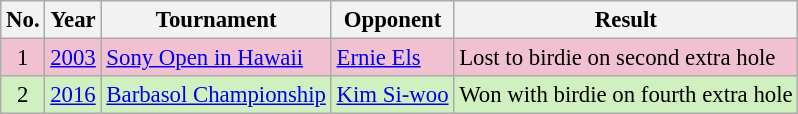<table class="wikitable" style="font-size:95%">
<tr>
<th>No.</th>
<th>Year</th>
<th>Tournament</th>
<th>Opponent</th>
<th>Result</th>
</tr>
<tr style="background:#F2C1D1;">
<td align=center>1</td>
<td><a href='#'>2003</a></td>
<td><a href='#'>Sony Open in Hawaii</a></td>
<td> <a href='#'>Ernie Els</a></td>
<td>Lost to birdie on second extra hole</td>
</tr>
<tr style="background:#D0F0C0;">
<td align=center>2</td>
<td><a href='#'>2016</a></td>
<td><a href='#'>Barbasol Championship</a></td>
<td> <a href='#'>Kim Si-woo</a></td>
<td>Won with birdie on fourth extra hole</td>
</tr>
</table>
